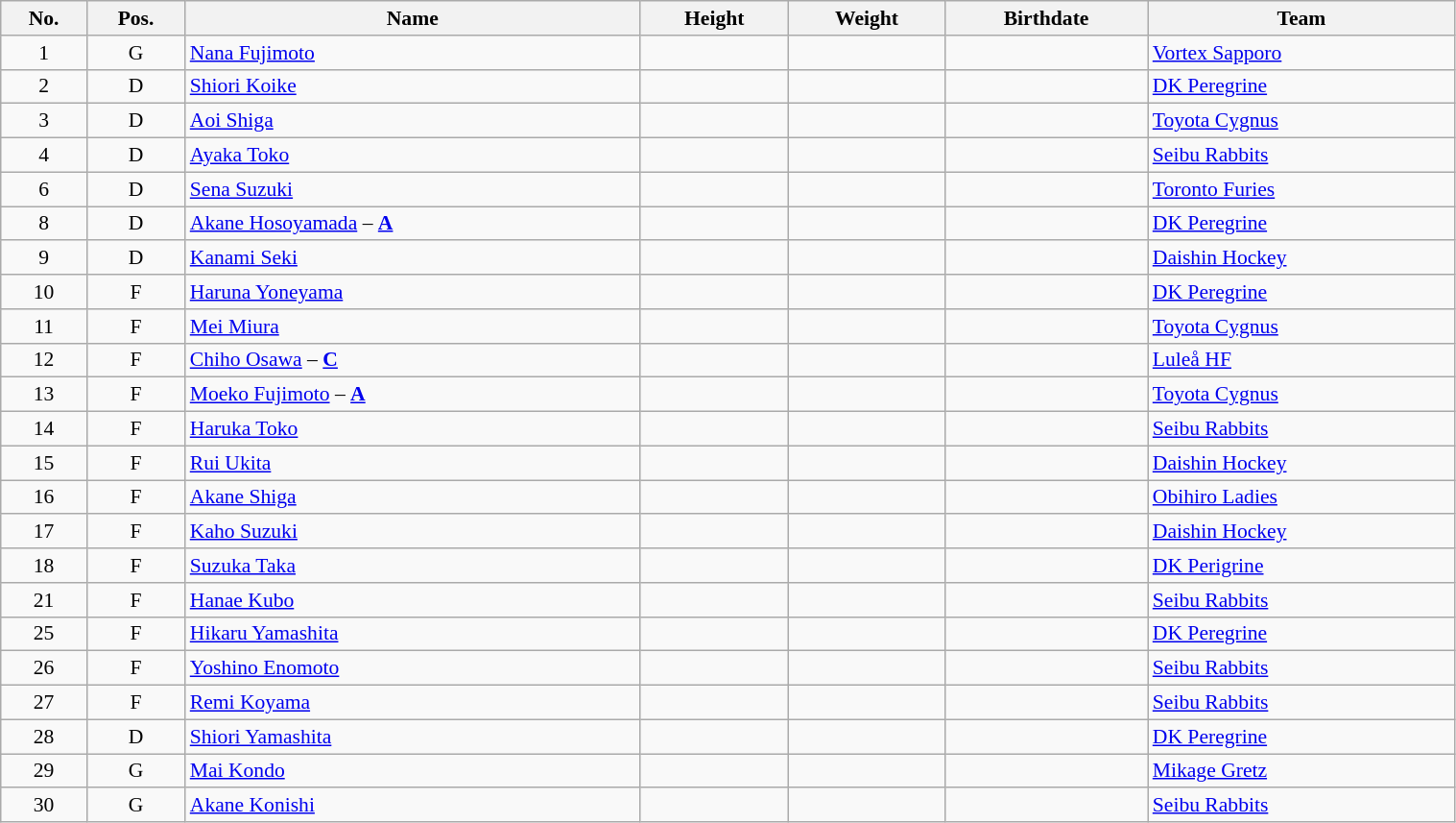<table width="80%" class="wikitable sortable" style="font-size: 90%; text-align: center;">
<tr>
<th>No.</th>
<th>Pos.</th>
<th>Name</th>
<th>Height</th>
<th>Weight</th>
<th>Birthdate</th>
<th>Team</th>
</tr>
<tr>
<td>1</td>
<td>G</td>
<td align=left><a href='#'>Nana Fujimoto</a></td>
<td></td>
<td></td>
<td></td>
<td style="text-align:left;"> <a href='#'>Vortex Sapporo</a></td>
</tr>
<tr>
<td>2</td>
<td>D</td>
<td align=left><a href='#'>Shiori Koike</a></td>
<td></td>
<td></td>
<td></td>
<td style="text-align:left;"> <a href='#'>DK Peregrine</a></td>
</tr>
<tr>
<td>3</td>
<td>D</td>
<td align=left><a href='#'>Aoi Shiga</a></td>
<td></td>
<td></td>
<td></td>
<td style="text-align:left;"> <a href='#'>Toyota Cygnus</a></td>
</tr>
<tr>
<td>4</td>
<td>D</td>
<td align=left><a href='#'>Ayaka Toko</a></td>
<td></td>
<td></td>
<td></td>
<td style="text-align:left;"> <a href='#'>Seibu Rabbits</a></td>
</tr>
<tr>
<td>6</td>
<td>D</td>
<td align=left><a href='#'>Sena Suzuki</a></td>
<td></td>
<td></td>
<td></td>
<td style="text-align:left;"> <a href='#'>Toronto Furies</a></td>
</tr>
<tr>
<td>8</td>
<td>D</td>
<td align=left><a href='#'>Akane Hosoyamada</a> – <strong><a href='#'>A</a></strong></td>
<td></td>
<td></td>
<td></td>
<td style="text-align:left;"> <a href='#'>DK Peregrine</a></td>
</tr>
<tr>
<td>9</td>
<td>D</td>
<td align=left><a href='#'>Kanami Seki</a></td>
<td></td>
<td></td>
<td></td>
<td style="text-align:left;"> <a href='#'>Daishin Hockey</a></td>
</tr>
<tr>
<td>10</td>
<td>F</td>
<td align=left><a href='#'>Haruna Yoneyama</a></td>
<td></td>
<td></td>
<td></td>
<td style="text-align:left;"> <a href='#'>DK Peregrine</a></td>
</tr>
<tr>
<td>11</td>
<td>F</td>
<td align=left><a href='#'>Mei Miura</a></td>
<td></td>
<td></td>
<td></td>
<td style="text-align:left;"> <a href='#'>Toyota Cygnus</a></td>
</tr>
<tr>
<td>12</td>
<td>F</td>
<td align=left><a href='#'>Chiho Osawa</a> –  <strong><a href='#'>C</a></strong></td>
<td></td>
<td></td>
<td></td>
<td style="text-align:left;"> <a href='#'>Luleå HF</a></td>
</tr>
<tr>
<td>13</td>
<td>F</td>
<td align=left><a href='#'>Moeko Fujimoto</a> – <strong><a href='#'>A</a></strong></td>
<td></td>
<td></td>
<td></td>
<td style="text-align:left;"> <a href='#'>Toyota Cygnus</a></td>
</tr>
<tr>
<td>14</td>
<td>F</td>
<td align=left><a href='#'>Haruka Toko</a></td>
<td></td>
<td></td>
<td></td>
<td style="text-align:left;"> <a href='#'>Seibu Rabbits</a></td>
</tr>
<tr>
<td>15</td>
<td>F</td>
<td align=left><a href='#'>Rui Ukita</a></td>
<td></td>
<td></td>
<td></td>
<td style="text-align:left;"> <a href='#'>Daishin Hockey</a></td>
</tr>
<tr>
<td>16</td>
<td>F</td>
<td align=left><a href='#'>Akane Shiga</a></td>
<td></td>
<td></td>
<td></td>
<td style="text-align:left;"> <a href='#'>Obihiro Ladies</a></td>
</tr>
<tr>
<td>17</td>
<td>F</td>
<td align=left><a href='#'>Kaho Suzuki</a></td>
<td></td>
<td></td>
<td></td>
<td style="text-align:left;"> <a href='#'>Daishin Hockey</a></td>
</tr>
<tr>
<td>18</td>
<td>F</td>
<td align=left><a href='#'>Suzuka Taka</a></td>
<td></td>
<td></td>
<td></td>
<td style="text-align:left;"> <a href='#'>DK Perigrine</a></td>
</tr>
<tr>
<td>21</td>
<td>F</td>
<td align=left><a href='#'>Hanae Kubo</a></td>
<td></td>
<td></td>
<td></td>
<td style="text-align:left;"> <a href='#'>Seibu Rabbits</a></td>
</tr>
<tr>
<td>25</td>
<td>F</td>
<td align=left><a href='#'>Hikaru Yamashita</a></td>
<td></td>
<td></td>
<td></td>
<td style="text-align:left;"> <a href='#'>DK Peregrine</a></td>
</tr>
<tr>
<td>26</td>
<td>F</td>
<td align=left><a href='#'>Yoshino Enomoto</a></td>
<td></td>
<td></td>
<td></td>
<td style="text-align:left;"> <a href='#'>Seibu Rabbits</a></td>
</tr>
<tr>
<td>27</td>
<td>F</td>
<td align=left><a href='#'>Remi Koyama</a></td>
<td></td>
<td></td>
<td></td>
<td style="text-align:left;"> <a href='#'>Seibu Rabbits</a></td>
</tr>
<tr>
<td>28</td>
<td>D</td>
<td align=left><a href='#'>Shiori Yamashita</a></td>
<td></td>
<td></td>
<td></td>
<td style="text-align:left;"> <a href='#'>DK Peregrine</a></td>
</tr>
<tr>
<td>29</td>
<td>G</td>
<td align=left><a href='#'>Mai Kondo</a></td>
<td></td>
<td></td>
<td></td>
<td style="text-align:left;"> <a href='#'>Mikage Gretz</a></td>
</tr>
<tr>
<td>30</td>
<td>G</td>
<td align=left><a href='#'>Akane Konishi</a></td>
<td></td>
<td></td>
<td></td>
<td style="text-align:left;"> <a href='#'>Seibu Rabbits</a></td>
</tr>
</table>
